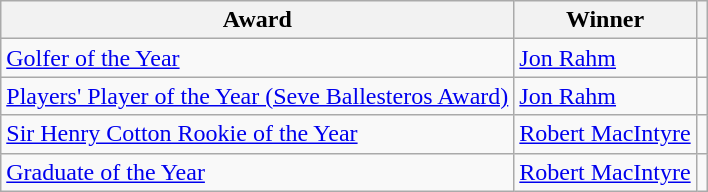<table class="wikitable">
<tr>
<th>Award</th>
<th>Winner</th>
<th></th>
</tr>
<tr>
<td><a href='#'>Golfer of the Year</a></td>
<td> <a href='#'>Jon Rahm</a></td>
<td></td>
</tr>
<tr>
<td><a href='#'>Players' Player of the Year (Seve Ballesteros Award)</a></td>
<td> <a href='#'>Jon Rahm</a></td>
<td></td>
</tr>
<tr>
<td><a href='#'>Sir Henry Cotton Rookie of the Year</a></td>
<td> <a href='#'>Robert MacIntyre</a></td>
<td></td>
</tr>
<tr>
<td><a href='#'>Graduate of the Year</a></td>
<td> <a href='#'>Robert MacIntyre</a></td>
<td></td>
</tr>
</table>
